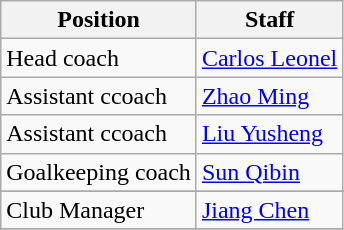<table class="wikitable">
<tr>
<th scope="col">Position</th>
<th scope="col">Staff</th>
</tr>
<tr>
<td>Head coach</td>
<td> <a href='#'>Carlos Leonel</a></td>
</tr>
<tr>
<td>Assistant ccoach</td>
<td> <a href='#'>Zhao Ming</a></td>
</tr>
<tr>
<td>Assistant ccoach</td>
<td> <a href='#'>Liu Yusheng</a></td>
</tr>
<tr>
<td>Goalkeeping coach</td>
<td> <a href='#'>Sun Qibin</a></td>
</tr>
<tr>
</tr>
<tr>
<td>Club Manager</td>
<td> <a href='#'>Jiang Chen</a></td>
</tr>
<tr>
</tr>
</table>
